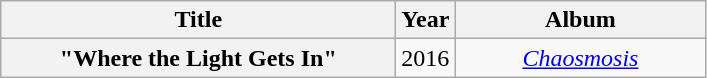<table class="wikitable plainrowheaders" style="text-align:center;">
<tr>
<th scope="col" style="width:16em;">Title</th>
<th scope="col">Year</th>
<th scope="col" style="width:10em;">Album</th>
</tr>
<tr>
<th scope="row">"Where the Light Gets In"<br></th>
<td>2016</td>
<td><em><a href='#'>Chaosmosis</a></em></td>
</tr>
</table>
